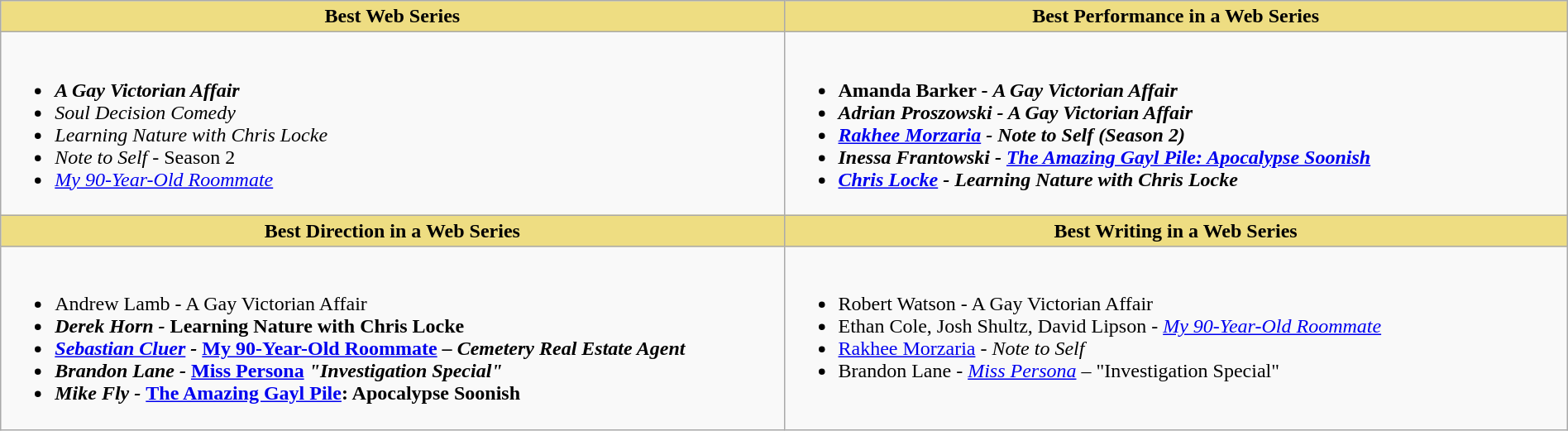<table class="wikitable" style="width:100%">
<tr>
<th style="background:#EEDD82; width:50%">Best Web Series</th>
<th style="background:#EEDD82; width:50%">Best Performance in a Web Series</th>
</tr>
<tr>
<td valign="top"><br><ul><li> <strong><em>A Gay Victorian Affair</em></strong></li><li><em>Soul Decision Comedy</em></li><li><em>Learning Nature with Chris Locke</em></li><li><em>Note to Self</em> - Season 2</li><li><em><a href='#'>My 90-Year-Old Roommate</a></em></li></ul></td>
<td valign="top"><br><ul><li> <strong>Amanda Barker - <em>A Gay Victorian Affair<strong><em></li><li>Adrian Proszowski - </em>A Gay Victorian Affair<em></li><li><a href='#'>Rakhee Morzaria</a> - </em>Note to Self<em> (Season 2)</li><li>Inessa Frantowski - </em><a href='#'>The Amazing Gayl Pile: Apocalypse Soonish</a><em></li><li><a href='#'>Chris Locke</a> - </em>Learning Nature with Chris Locke<em></li></ul></td>
</tr>
<tr>
<th style="background:#EEDD82; width:50%">Best Direction in a Web Series</th>
<th style="background:#EEDD82; width:50%">Best Writing in a Web Series</th>
</tr>
<tr>
<td valign="top"><br><ul><li> </strong>Andrew Lamb - </em>A Gay Victorian Affair<em><strong></li><li>Derek Horn - </em>Learning Nature with Chris Locke<em></li><li><a href='#'>Sebastian Cluer</a> - </em><a href='#'>My 90-Year-Old Roommate</a><em> – Cemetery Real Estate Agent</li><li>Brandon Lane - </em><a href='#'>Miss Persona</a><em> "Investigation Special"</li><li>Mike Fly - </em><a href='#'>The Amazing Gayl Pile</a>: Apocalypse Soonish<em></li></ul></td>
<td valign="top"><br><ul><li> </strong>Robert Watson - </em>A Gay Victorian Affair</em></strong></li><li>Ethan Cole, Josh Shultz, David Lipson - <em><a href='#'>My 90-Year-Old Roommate</a></em></li><li><a href='#'>Rakhee Morzaria</a> - <em>Note to Self</em></li><li>Brandon Lane - <em><a href='#'>Miss Persona</a></em> – "Investigation Special"</li></ul></td>
</tr>
</table>
